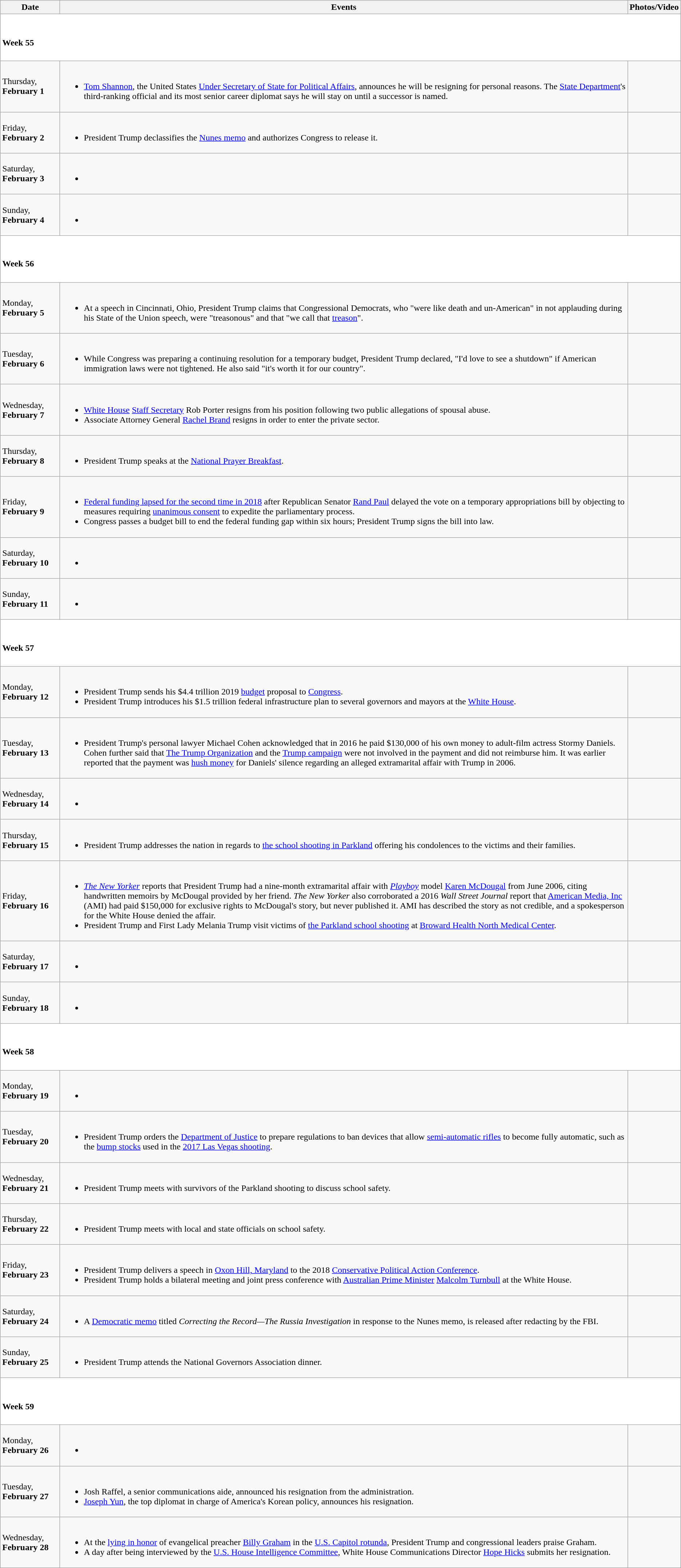<table class="wikitable">
<tr>
<th>Date</th>
<th>Events</th>
<th>Photos/Video</th>
</tr>
<tr style="background:white;">
<td colspan="3"><br><h4>Week 55</h4></td>
</tr>
<tr>
<td>Thursday, <strong>February 1</strong></td>
<td><br><ul><li><a href='#'>Tom Shannon</a>, the United States <a href='#'>Under Secretary of State for Political Affairs</a>, announces he will be resigning for personal reasons. The <a href='#'>State Department</a>'s third-ranking official and its most senior career diplomat says he will stay on until a successor is named.</li></ul></td>
<td></td>
</tr>
<tr>
<td>Friday, <strong>February 2</strong></td>
<td><br><ul><li>President Trump declassifies the <a href='#'>Nunes memo</a> and authorizes Congress to release it.</li></ul></td>
<td></td>
</tr>
<tr>
<td>Saturday, <strong>February 3</strong></td>
<td><br><ul><li></li></ul></td>
<td></td>
</tr>
<tr>
<td>Sunday, <strong>February 4</strong></td>
<td><br><ul><li></li></ul></td>
<td></td>
</tr>
<tr style="background:white;">
<td colspan="3"><br><h4>Week 56</h4></td>
</tr>
<tr>
<td>Monday, <strong>February 5</strong></td>
<td><br><ul><li>At a speech in Cincinnati, Ohio, President Trump claims that Congressional Democrats, who "were like death and un-American" in not applauding during his State of the Union speech, were "treasonous" and that "we call that <a href='#'>treason</a>".</li></ul></td>
<td></td>
</tr>
<tr>
<td>Tuesday, <strong>February 6</strong></td>
<td><br><ul><li>While Congress was preparing a continuing resolution for a temporary budget, President Trump declared, "I'd love to see a shutdown" if American immigration laws were not tightened. He also said "it's worth it for our country".</li></ul></td>
<td></td>
</tr>
<tr>
<td>Wednesday, <strong>February 7</strong></td>
<td><br><ul><li><a href='#'>White House</a> <a href='#'>Staff Secretary</a> Rob Porter resigns from his position following two public allegations of spousal abuse.</li><li>Associate Attorney General <a href='#'>Rachel Brand</a> resigns in order to enter the private sector.</li></ul></td>
<td></td>
</tr>
<tr>
<td>Thursday, <strong>February 8</strong></td>
<td><br><ul><li>President Trump speaks at the <a href='#'>National Prayer Breakfast</a>.</li></ul></td>
<td></td>
</tr>
<tr>
<td>Friday, <strong>February 9</strong></td>
<td><br><ul><li><a href='#'>Federal funding lapsed for the second time in 2018</a> after Republican Senator <a href='#'>Rand Paul</a> delayed the vote on a temporary appropriations bill by objecting to measures requiring <a href='#'>unanimous consent</a> to expedite the parliamentary process.</li><li>Congress passes a budget bill to end the federal funding gap within six hours; President Trump signs the bill into law.</li></ul></td>
<td></td>
</tr>
<tr>
<td>Saturday, <strong>February 10</strong></td>
<td><br><ul><li></li></ul></td>
<td></td>
</tr>
<tr>
<td>Sunday, <strong>February 11</strong></td>
<td><br><ul><li></li></ul></td>
<td></td>
</tr>
<tr style="background:white;">
<td colspan="3"><br><h4>Week 57</h4></td>
</tr>
<tr>
<td>Monday, <strong>February 12</strong></td>
<td><br><ul><li>President Trump sends his $4.4 trillion 2019 <a href='#'>budget</a> proposal to <a href='#'>Congress</a>.</li><li>President Trump introduces his $1.5 trillion federal infrastructure plan to several governors and mayors at the <a href='#'>White House</a>.</li></ul></td>
<td></td>
</tr>
<tr>
<td>Tuesday, <strong>February 13</strong></td>
<td><br><ul><li>President Trump's personal lawyer Michael Cohen acknowledged that in 2016 he paid $130,000 of his own money to adult-film actress Stormy Daniels. Cohen further said that <a href='#'>The Trump Organization</a> and the <a href='#'>Trump campaign</a> were not involved in the payment and did not reimburse him. It was earlier reported that the payment was <a href='#'>hush money</a> for Daniels' silence regarding an alleged extramarital affair with Trump in 2006.</li></ul></td>
<td></td>
</tr>
<tr>
<td>Wednesday, <strong>February 14</strong></td>
<td><br><ul><li></li></ul></td>
<td></td>
</tr>
<tr>
<td>Thursday, <strong>February 15</strong></td>
<td><br><ul><li>President Trump addresses the nation in regards to <a href='#'>the school shooting in Parkland</a> offering his condolences to the victims and their families.</li></ul></td>
<td></td>
</tr>
<tr>
<td>Friday, <strong>February 16</strong></td>
<td><br><ul><li><em><a href='#'>The New Yorker</a></em> reports that President Trump had a nine-month extramarital affair with <em><a href='#'>Playboy</a></em> model <a href='#'>Karen McDougal</a> from June 2006, citing handwritten memoirs by McDougal provided by her friend. <em>The New Yorker</em> also corroborated a 2016 <em>Wall Street Journal</em> report that <a href='#'>American Media, Inc</a> (AMI) had paid $150,000 for exclusive rights to McDougal's story, but never published it. AMI has described the story as not credible, and a spokesperson for the White House denied the affair.</li><li>President Trump and First Lady Melania Trump visit victims of <a href='#'>the Parkland school shooting</a> at <a href='#'>Broward Health North Medical Center</a>.</li></ul></td>
<td></td>
</tr>
<tr>
<td>Saturday, <strong>February 17</strong></td>
<td><br><ul><li></li></ul></td>
<td></td>
</tr>
<tr>
<td>Sunday, <strong>February 18</strong></td>
<td><br><ul><li></li></ul></td>
<td></td>
</tr>
<tr style="background:white;">
<td colspan="3"><br><h4>Week 58</h4></td>
</tr>
<tr>
<td>Monday, <strong>February 19</strong></td>
<td><br><ul><li></li></ul></td>
<td></td>
</tr>
<tr>
<td>Tuesday, <strong>February 20</strong></td>
<td><br><ul><li>President Trump orders the <a href='#'>Department of Justice</a> to prepare regulations to ban devices that allow <a href='#'>semi-automatic rifles</a> to become fully automatic, such as the <a href='#'>bump stocks</a> used in the <a href='#'>2017 Las Vegas shooting</a>.</li></ul></td>
<td></td>
</tr>
<tr>
<td>Wednesday, <strong>February 21</strong></td>
<td><br><ul><li>President Trump meets with survivors of the Parkland shooting to discuss school safety.</li></ul></td>
<td></td>
</tr>
<tr>
<td>Thursday, <strong>February 22</strong></td>
<td><br><ul><li>President Trump meets with local and state officials on school safety.</li></ul></td>
<td></td>
</tr>
<tr>
<td>Friday, <strong>February 23</strong></td>
<td><br><ul><li>President Trump delivers a speech in <a href='#'>Oxon Hill, Maryland</a> to the 2018 <a href='#'>Conservative Political Action Conference</a>.</li><li>President Trump holds a bilateral meeting and joint press conference with <a href='#'>Australian Prime Minister</a> <a href='#'>Malcolm Turnbull</a> at the White House.</li></ul></td>
<td><br></td>
</tr>
<tr>
<td>Saturday, <strong>February 24</strong></td>
<td><br><ul><li>A <a href='#'>Democratic memo</a> titled <em>Correcting the Record—The Russia Investigation</em> in response to the Nunes memo, is released after redacting by the FBI.</li></ul></td>
<td></td>
</tr>
<tr>
<td>Sunday, <strong>February 25</strong></td>
<td><br><ul><li>President Trump attends the National Governors Association dinner.</li></ul></td>
<td></td>
</tr>
<tr style="background:white;">
<td colspan="3"><br><h4>Week 59</h4></td>
</tr>
<tr>
<td>Monday, <strong>February 26</strong></td>
<td><br><ul><li></li></ul></td>
<td></td>
</tr>
<tr>
<td>Tuesday, <strong>February 27</strong></td>
<td><br><ul><li>Josh Raffel, a senior communications aide, announced his resignation from the administration.</li><li><a href='#'>Joseph Yun</a>, the top diplomat in charge of America's Korean policy, announces his resignation.</li></ul></td>
<td></td>
</tr>
<tr>
<td>Wednesday, <strong>February 28</strong></td>
<td><br><ul><li>At the <a href='#'>lying in honor</a> of evangelical preacher <a href='#'>Billy Graham</a> in the <a href='#'>U.S. Capitol rotunda</a>, President Trump and congressional leaders praise Graham.</li><li>A day after being interviewed by the <a href='#'>U.S. House Intelligence Committee</a>, White House Communications Director <a href='#'>Hope Hicks</a> submits her resignation.</li></ul></td>
<td></td>
</tr>
</table>
